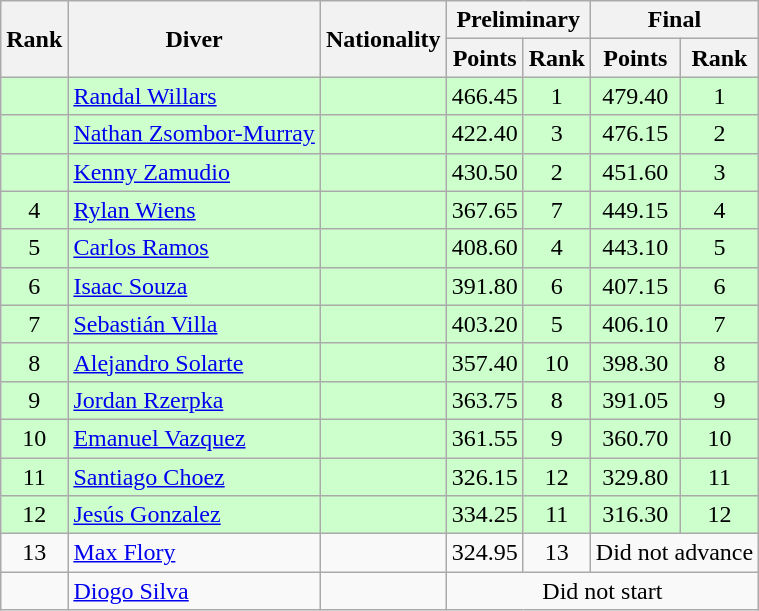<table class="wikitable sortable" style="font-size:100%">
<tr>
<th rowspan="2">Rank</th>
<th rowspan="2">Diver</th>
<th rowspan="2">Nationality</th>
<th colspan="2">Preliminary</th>
<th colspan="2">Final</th>
</tr>
<tr>
<th>Points</th>
<th>Rank</th>
<th>Points</th>
<th>Rank</th>
</tr>
<tr bgcolor=ccffcc>
<td align=center></td>
<td><a href='#'>Randal Willars</a></td>
<td></td>
<td align=center>466.45</td>
<td align=center>1</td>
<td align=center>479.40</td>
<td align=center>1</td>
</tr>
<tr bgcolor=ccffcc>
<td align=center></td>
<td><a href='#'>Nathan Zsombor-Murray</a></td>
<td></td>
<td align=center>422.40</td>
<td align=center>3</td>
<td align=center>476.15</td>
<td align=center>2</td>
</tr>
<tr bgcolor=ccffcc>
<td align=center></td>
<td><a href='#'>Kenny Zamudio</a></td>
<td></td>
<td align=center>430.50</td>
<td align=center>2</td>
<td align=center>451.60</td>
<td align=center>3</td>
</tr>
<tr bgcolor=ccffcc>
<td align=center>4</td>
<td><a href='#'>Rylan Wiens</a></td>
<td></td>
<td align=center>367.65</td>
<td align=center>7</td>
<td align=center>449.15</td>
<td align=center>4</td>
</tr>
<tr bgcolor=ccffcc>
<td align=center>5</td>
<td><a href='#'>Carlos Ramos</a></td>
<td></td>
<td align=center>408.60</td>
<td align=center>4</td>
<td align=center>443.10</td>
<td align=center>5</td>
</tr>
<tr bgcolor=ccffcc>
<td align=center>6</td>
<td><a href='#'>Isaac Souza</a></td>
<td></td>
<td align=center>391.80</td>
<td align=center>6</td>
<td align=center>407.15</td>
<td align=center>6</td>
</tr>
<tr bgcolor=ccffcc>
<td align=center>7</td>
<td><a href='#'>Sebastián Villa</a></td>
<td></td>
<td align=center>403.20</td>
<td align=center>5</td>
<td align=center>406.10</td>
<td align=center>7</td>
</tr>
<tr bgcolor=ccffcc>
<td align=center>8</td>
<td><a href='#'>Alejandro Solarte</a></td>
<td></td>
<td align=center>357.40</td>
<td align=center>10</td>
<td align=center>398.30</td>
<td align=center>8</td>
</tr>
<tr bgcolor=ccffcc>
<td align=center>9</td>
<td><a href='#'>Jordan Rzerpka</a></td>
<td></td>
<td align=center>363.75</td>
<td align=center>8</td>
<td align=center>391.05</td>
<td align=center>9</td>
</tr>
<tr bgcolor=ccffcc>
<td align=center>10</td>
<td><a href='#'>Emanuel Vazquez</a></td>
<td></td>
<td align=center>361.55</td>
<td align=center>9</td>
<td align=center>360.70</td>
<td align=center>10</td>
</tr>
<tr bgcolor=ccffcc>
<td align=center>11</td>
<td><a href='#'>Santiago Choez</a></td>
<td></td>
<td align=center>326.15</td>
<td align=center>12</td>
<td align=center>329.80</td>
<td align=center>11</td>
</tr>
<tr bgcolor=ccffcc>
<td align=center>12</td>
<td><a href='#'>Jesús Gonzalez</a></td>
<td></td>
<td align=center>334.25</td>
<td align=center>11</td>
<td align=center>316.30</td>
<td align=center>12</td>
</tr>
<tr>
<td align=center>13</td>
<td><a href='#'>Max Flory</a></td>
<td></td>
<td align=center>324.95</td>
<td align=center>13</td>
<td align=center colspan=2>Did not advance</td>
</tr>
<tr>
<td></td>
<td><a href='#'>Diogo Silva</a></td>
<td></td>
<td align=center colspan=4>Did not start</td>
</tr>
</table>
